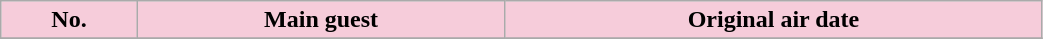<table class="wikitable plainrowheaders" style="width:55%;">
<tr>
<th style="background-color: #F6CCDA; color: #000000;">No.</th>
<th style="background-color: #F6CCDA; color: #000000;">Main guest</th>
<th style="background-color: #F6CCDA; color: #000000;">Original air date</th>
</tr>
<tr>
</tr>
</table>
